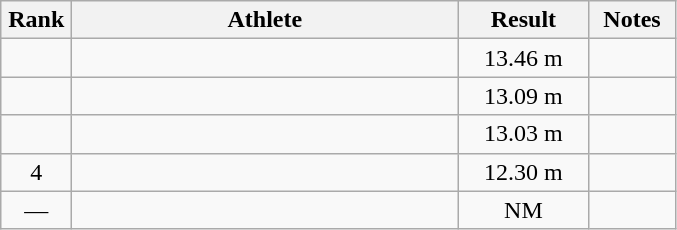<table class="wikitable sortable" style="text-align:center">
<tr>
<th width=40>Rank</th>
<th width=250>Athlete</th>
<th width=80>Result</th>
<th width=50>Notes</th>
</tr>
<tr>
<td></td>
<td align=left></td>
<td>13.46 m</td>
<td></td>
</tr>
<tr>
<td></td>
<td align=left></td>
<td>13.09 m</td>
<td></td>
</tr>
<tr>
<td></td>
<td align=left></td>
<td>13.03 m</td>
<td></td>
</tr>
<tr>
<td>4</td>
<td align=left></td>
<td>12.30 m</td>
<td></td>
</tr>
<tr>
<td>—</td>
<td align=left></td>
<td>NM</td>
<td></td>
</tr>
</table>
